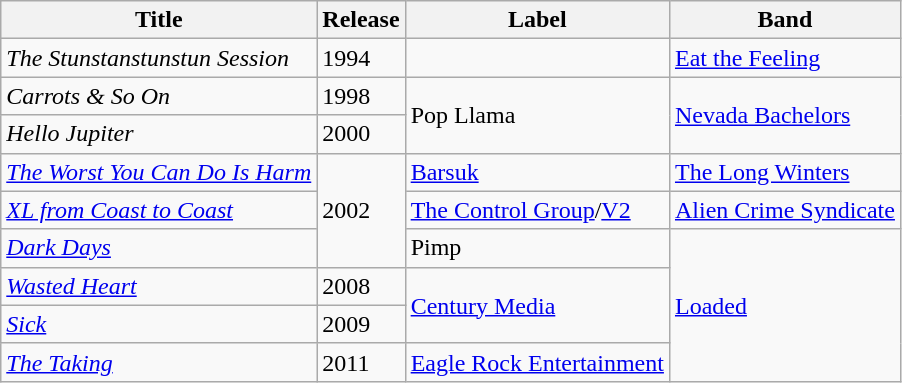<table class="wikitable">
<tr>
<th>Title</th>
<th>Release</th>
<th>Label</th>
<th>Band</th>
</tr>
<tr>
<td><em>The Stunstanstunstun Session</em></td>
<td>1994</td>
<td></td>
<td><a href='#'>Eat the Feeling</a></td>
</tr>
<tr>
<td><em>Carrots & So On</em></td>
<td>1998</td>
<td rowspan=2>Pop Llama</td>
<td rowspan=2><a href='#'>Nevada Bachelors</a></td>
</tr>
<tr>
<td><em>Hello Jupiter</em></td>
<td>2000</td>
</tr>
<tr>
<td><em><a href='#'>The Worst You Can Do Is Harm</a></em></td>
<td rowspan=3>2002</td>
<td><a href='#'>Barsuk</a></td>
<td><a href='#'>The Long Winters</a></td>
</tr>
<tr>
<td><em><a href='#'>XL from Coast to Coast</a></em></td>
<td><a href='#'>The Control Group</a>/<a href='#'>V2</a></td>
<td><a href='#'>Alien Crime Syndicate</a></td>
</tr>
<tr>
<td><em><a href='#'>Dark Days</a></em></td>
<td>Pimp</td>
<td rowspan=4><a href='#'>Loaded</a></td>
</tr>
<tr>
<td><em><a href='#'>Wasted Heart</a></em></td>
<td>2008</td>
<td rowspan=2><a href='#'>Century Media</a></td>
</tr>
<tr>
<td><em><a href='#'>Sick</a></em></td>
<td>2009</td>
</tr>
<tr>
<td><em><a href='#'>The Taking</a></em></td>
<td>2011</td>
<td><a href='#'>Eagle Rock Entertainment</a></td>
</tr>
</table>
